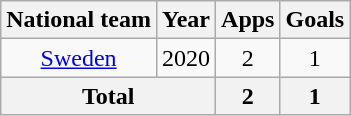<table class="wikitable" style="text-align:center">
<tr>
<th>National team</th>
<th>Year</th>
<th>Apps</th>
<th>Goals</th>
</tr>
<tr>
<td rowspan="1"><a href='#'>Sweden</a></td>
<td>2020</td>
<td>2</td>
<td>1</td>
</tr>
<tr>
<th colspan="2">Total</th>
<th>2</th>
<th>1</th>
</tr>
</table>
